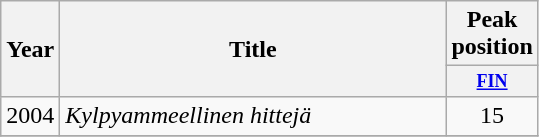<table class="wikitable">
<tr>
<th align="center" rowspan="2" width="10">Year</th>
<th align="center" rowspan="2" width="250">Title</th>
<th align="center" colspan="1" width="20">Peak position</th>
</tr>
<tr>
<th scope="col" style="width:3em;font-size:75%;"><a href='#'>FIN</a><br></th>
</tr>
<tr>
<td>2004</td>
<td><em>Kylpyammeellinen hittejä</em></td>
<td style="text-align:center;">15</td>
</tr>
<tr>
</tr>
</table>
